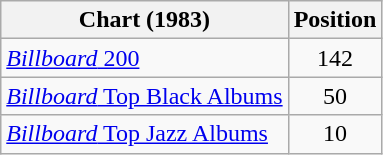<table class="wikitable sortable">
<tr>
<th>Chart (1983)</th>
<th>Position</th>
</tr>
<tr>
<td><a href='#'><em>Billboard</em> 200</a></td>
<td style="text-align:center;">142</td>
</tr>
<tr>
<td><a href='#'><em>Billboard</em> Top Black Albums</a></td>
<td style="text-align:center;">50</td>
</tr>
<tr>
<td><a href='#'><em>Billboard</em> Top Jazz Albums</a></td>
<td style="text-align:center;">10</td>
</tr>
</table>
